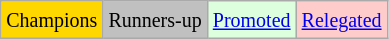<table class="wikitable">
<tr>
<td bgcolor=gold><small>Champions</small></td>
<td bgcolor=silver><small>Runners-up</small></td>
<td bgcolor="#DDFFDD"><small><a href='#'>Promoted</a></small></td>
<td bgcolor= "#FFCCCC"><small><a href='#'>Relegated</a></small></td>
</tr>
</table>
